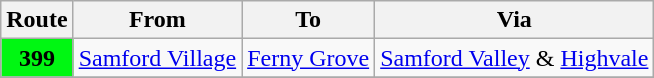<table class="wikitable" border="1">
<tr>
<th scope="col" align="center"><strong>Route</strong></th>
<th scope="col"><strong>From</strong></th>
<th scope="col"><strong>To</strong></th>
<th scope="col"><strong>Via</strong></th>
</tr>
<tr>
<th align="center" style="font-style:bold; font-size:100%; background:#00f712;">399</th>
<td><a href='#'>Samford Village</a></td>
<td><a href='#'>Ferny Grove</a></td>
<td><a href='#'>Samford Valley</a> & <a href='#'>Highvale</a></td>
</tr>
<tr>
</tr>
</table>
